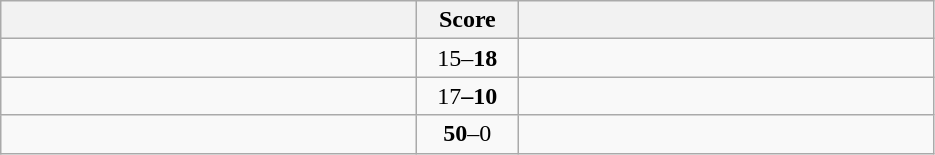<table class="wikitable" style="text-align: center;">
<tr>
<th width=270></th>
<th width=60>Score</th>
<th width=270></th>
</tr>
<tr>
<td align=left></td>
<td>15–<strong>18</strong></td>
<td align=left><strong></td>
</tr>
<tr>
<td align=left></strong><strong></td>
<td></strong>17<strong>–10</td>
<td align=left></td>
</tr>
<tr>
<td align=left></strong></td>
<td><strong>50</strong>–0</td>
<td align=left></td>
</tr>
</table>
